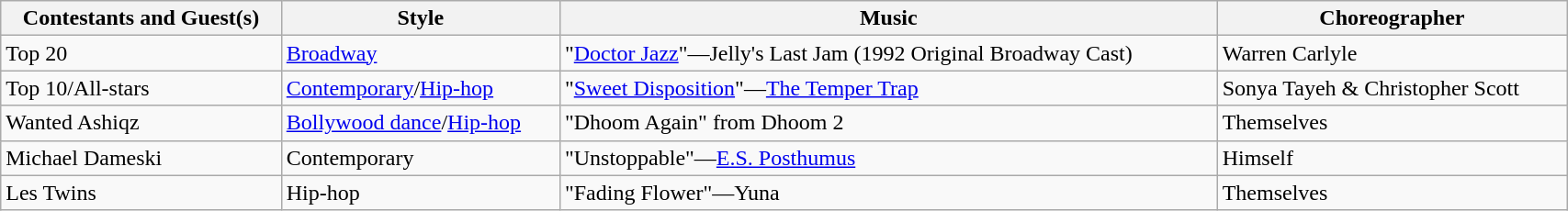<table class="wikitable" style="width:90%;">
<tr>
<th>Contestants and Guest(s)</th>
<th>Style</th>
<th>Music</th>
<th>Choreographer</th>
</tr>
<tr>
<td>Top 20</td>
<td><a href='#'>Broadway</a></td>
<td>"<a href='#'>Doctor Jazz</a>"—Jelly's Last Jam (1992 Original Broadway Cast)</td>
<td>Warren Carlyle</td>
</tr>
<tr>
<td>Top 10/All-stars</td>
<td><a href='#'>Contemporary</a>/<a href='#'>Hip-hop</a></td>
<td>"<a href='#'>Sweet Disposition</a>"—<a href='#'>The Temper Trap</a></td>
<td>Sonya Tayeh & Christopher Scott</td>
</tr>
<tr>
<td>Wanted Ashiqz</td>
<td><a href='#'>Bollywood dance</a>/<a href='#'>Hip-hop</a></td>
<td>"Dhoom Again" from Dhoom 2</td>
<td>Themselves</td>
</tr>
<tr>
<td>Michael Dameski</td>
<td>Contemporary</td>
<td>"Unstoppable"—<a href='#'>E.S. Posthumus</a></td>
<td>Himself</td>
</tr>
<tr>
<td>Les Twins</td>
<td>Hip-hop</td>
<td>"Fading Flower"—Yuna</td>
<td>Themselves</td>
</tr>
</table>
